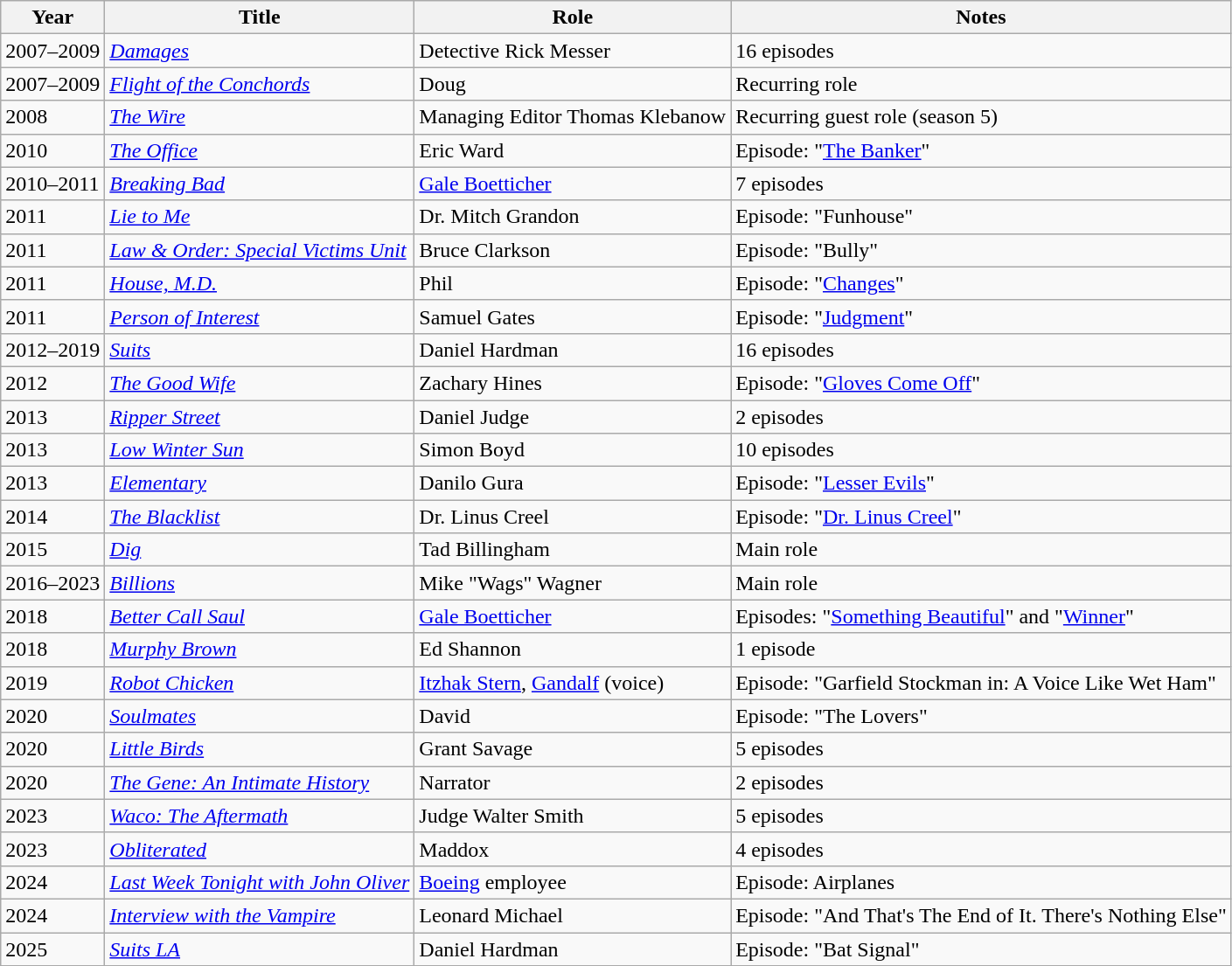<table class="wikitable sortable">
<tr>
<th>Year</th>
<th>Title</th>
<th>Role</th>
<th class="unsortable">Notes</th>
</tr>
<tr>
<td>2007–2009</td>
<td><em><a href='#'>Damages</a></em></td>
<td>Detective Rick Messer</td>
<td>16 episodes</td>
</tr>
<tr>
<td>2007–2009</td>
<td><em><a href='#'>Flight of the Conchords</a></em></td>
<td>Doug</td>
<td>Recurring role</td>
</tr>
<tr>
<td>2008</td>
<td><em><a href='#'>The Wire</a></em></td>
<td>Managing Editor Thomas Klebanow</td>
<td>Recurring guest role (season 5)</td>
</tr>
<tr>
<td>2010</td>
<td><em><a href='#'>The Office</a></em></td>
<td>Eric Ward</td>
<td>Episode: "<a href='#'>The Banker</a>"</td>
</tr>
<tr>
<td>2010–2011</td>
<td><em><a href='#'>Breaking Bad</a></em></td>
<td><a href='#'>Gale Boetticher</a></td>
<td>7 episodes</td>
</tr>
<tr>
<td>2011</td>
<td><em><a href='#'>Lie to Me</a></em></td>
<td>Dr. Mitch Grandon</td>
<td>Episode: "Funhouse"</td>
</tr>
<tr>
<td>2011</td>
<td><em><a href='#'>Law & Order: Special Victims Unit</a></em></td>
<td>Bruce Clarkson</td>
<td>Episode: "Bully"</td>
</tr>
<tr>
<td>2011</td>
<td><em><a href='#'>House, M.D.</a></em></td>
<td>Phil</td>
<td>Episode: "<a href='#'>Changes</a>"</td>
</tr>
<tr>
<td>2011</td>
<td><em><a href='#'>Person of Interest</a></em></td>
<td>Samuel Gates</td>
<td>Episode: "<a href='#'>Judgment</a>"</td>
</tr>
<tr>
<td>2012–2019</td>
<td><em><a href='#'>Suits</a></em></td>
<td>Daniel Hardman</td>
<td>16 episodes</td>
</tr>
<tr>
<td>2012</td>
<td><em><a href='#'>The Good Wife</a></em></td>
<td>Zachary Hines</td>
<td>Episode: "<a href='#'>Gloves Come Off</a>"</td>
</tr>
<tr>
<td>2013</td>
<td><em><a href='#'>Ripper Street</a></em></td>
<td>Daniel Judge</td>
<td>2 episodes</td>
</tr>
<tr>
<td>2013</td>
<td><em><a href='#'>Low Winter Sun</a></em></td>
<td>Simon Boyd</td>
<td>10 episodes</td>
</tr>
<tr>
<td>2013</td>
<td><em><a href='#'>Elementary</a></em></td>
<td>Danilo Gura</td>
<td>Episode: "<a href='#'>Lesser Evils</a>"</td>
</tr>
<tr>
<td>2014</td>
<td><em><a href='#'>The Blacklist</a></em></td>
<td>Dr. Linus Creel</td>
<td>Episode: "<a href='#'>Dr. Linus Creel</a>"</td>
</tr>
<tr>
<td>2015</td>
<td><em><a href='#'>Dig</a></em></td>
<td>Tad Billingham</td>
<td>Main role</td>
</tr>
<tr>
<td>2016–2023</td>
<td><em><a href='#'>Billions</a></em></td>
<td>Mike "Wags" Wagner</td>
<td>Main role</td>
</tr>
<tr>
<td>2018</td>
<td><em><a href='#'>Better Call Saul</a></em></td>
<td><a href='#'>Gale Boetticher</a></td>
<td>Episodes: "<a href='#'>Something Beautiful</a>" and "<a href='#'>Winner</a>"</td>
</tr>
<tr>
<td>2018</td>
<td><em><a href='#'>Murphy Brown</a></em></td>
<td>Ed Shannon</td>
<td>1 episode</td>
</tr>
<tr>
<td>2019</td>
<td><em><a href='#'>Robot Chicken</a></em></td>
<td><a href='#'>Itzhak Stern</a>, <a href='#'>Gandalf</a> (voice)</td>
<td>Episode: "Garfield Stockman in: A Voice Like Wet Ham"</td>
</tr>
<tr>
<td>2020</td>
<td><em><a href='#'>Soulmates</a></em></td>
<td>David</td>
<td>Episode: "The Lovers"</td>
</tr>
<tr>
<td>2020</td>
<td><em><a href='#'>Little Birds</a></em></td>
<td>Grant Savage</td>
<td>5 episodes</td>
</tr>
<tr>
<td>2020</td>
<td><em><a href='#'>The Gene: An Intimate History</a></em></td>
<td>Narrator</td>
<td>2 episodes</td>
</tr>
<tr>
<td>2023</td>
<td><em><a href='#'>Waco: The Aftermath</a></em></td>
<td>Judge Walter Smith</td>
<td>5 episodes</td>
</tr>
<tr>
<td>2023</td>
<td><em><a href='#'>Obliterated</a></em></td>
<td>Maddox</td>
<td>4 episodes</td>
</tr>
<tr>
<td>2024</td>
<td><em><a href='#'>Last Week Tonight with John Oliver</a></em></td>
<td><a href='#'>Boeing</a> employee</td>
<td>Episode: Airplanes</td>
</tr>
<tr>
<td>2024</td>
<td><em><a href='#'>Interview with the Vampire</a></em></td>
<td>Leonard Michael</td>
<td>Episode: "And That's The End of It. There's Nothing Else"</td>
</tr>
<tr>
<td>2025</td>
<td><em><a href='#'>Suits LA</a></em></td>
<td>Daniel Hardman</td>
<td>Episode: "Bat Signal"</td>
</tr>
</table>
